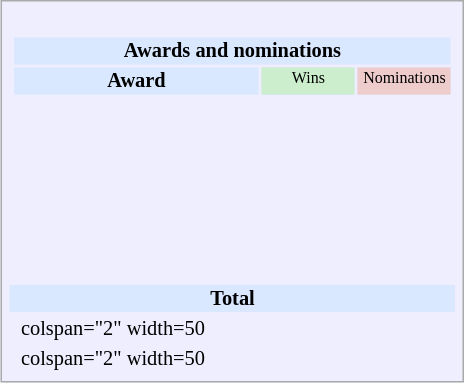<table class="infobox" style="width: 22.7em; text-align: left; font-size: 85%; vertical-align: middle; background-color: #eef;">
<tr>
<td colspan="3"><br><table class="collapsible collapsed" width="100%">
<tr>
<th colspan="3" style="background-color: #d9e8ff; text-align: center;">Awards and nominations</th>
</tr>
<tr style="background-color:#d9e8ff; text-align:center;">
<th style="vertical-align: middle;">Award</th>
<td style="background:#cceecc; font-size:8pt;" width="60px">Wins</td>
<td style="background:#eecccc; font-size:8pt;" width="60px">Nominations</td>
</tr>
<tr>
<td align="center"><br></td>
<td></td>
<td></td>
</tr>
<tr>
<td align="center"><br></td>
<td></td>
<td></td>
</tr>
<tr>
<td align="centre"><br></td>
<td></td>
<td></td>
</tr>
<tr>
<td align="center"><br></td>
<td></td>
<td></td>
</tr>
<tr>
<td align="center"><br></td>
<td></td>
<td></td>
</tr>
<tr>
<td align="centre"><br></td>
<td></td>
<td></td>
</tr>
<tr>
</tr>
</table>
</td>
</tr>
<tr style="background-color:#d9e8ff">
<td colspan="3" style="text-align:center;"><strong>Total</strong></td>
</tr>
<tr>
<td></td>
<td>colspan="2" width=50 </td>
</tr>
<tr>
<td></td>
<td>colspan="2" width=50 </td>
</tr>
<tr>
</tr>
</table>
